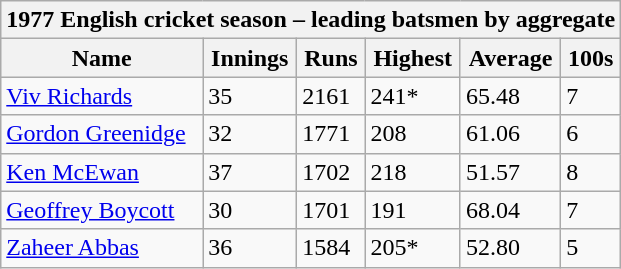<table class="wikitable">
<tr>
<th bgcolor="#efefef" colspan="7">1977 English cricket season – leading batsmen by aggregate</th>
</tr>
<tr bgcolor="#efefef">
<th>Name</th>
<th>Innings</th>
<th>Runs</th>
<th>Highest</th>
<th>Average</th>
<th>100s</th>
</tr>
<tr>
<td><a href='#'>Viv Richards</a></td>
<td>35</td>
<td>2161</td>
<td>241*</td>
<td>65.48</td>
<td>7</td>
</tr>
<tr>
<td><a href='#'>Gordon Greenidge</a></td>
<td>32</td>
<td>1771</td>
<td>208</td>
<td>61.06</td>
<td>6</td>
</tr>
<tr>
<td><a href='#'>Ken McEwan</a></td>
<td>37</td>
<td>1702</td>
<td>218</td>
<td>51.57</td>
<td>8</td>
</tr>
<tr>
<td><a href='#'>Geoffrey Boycott</a></td>
<td>30</td>
<td>1701</td>
<td>191</td>
<td>68.04</td>
<td>7</td>
</tr>
<tr>
<td><a href='#'>Zaheer Abbas</a></td>
<td>36</td>
<td>1584</td>
<td>205*</td>
<td>52.80</td>
<td>5</td>
</tr>
</table>
